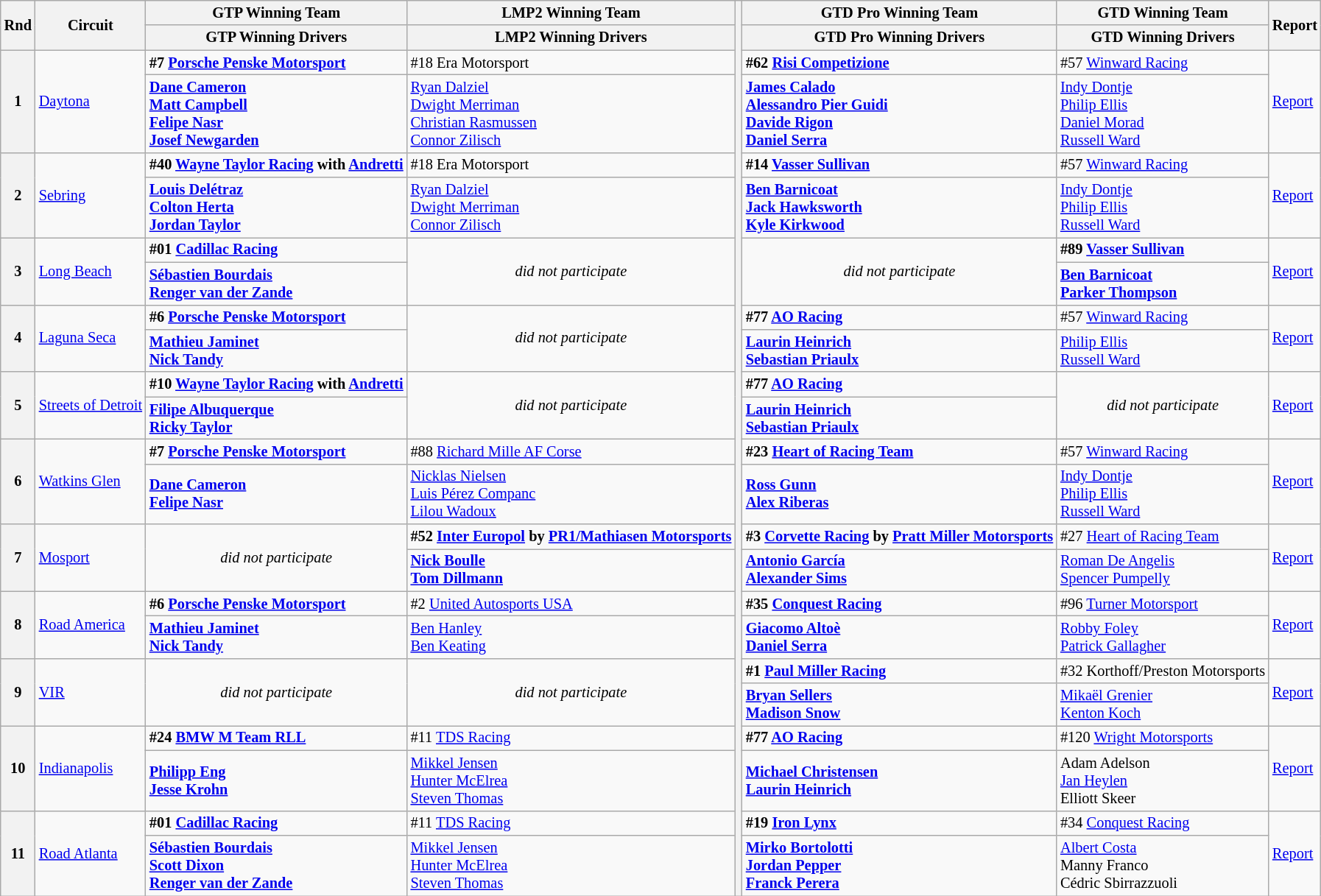<table class="wikitable" style="font-size:85%;">
<tr>
<th rowspan="2">Rnd</th>
<th rowspan="2">Circuit</th>
<th>GTP Winning Team</th>
<th>LMP2 Winning Team</th>
<th rowspan="25"></th>
<th>GTD Pro Winning Team</th>
<th>GTD Winning Team</th>
<th rowspan="2">Report</th>
</tr>
<tr>
<th>GTP Winning Drivers</th>
<th>LMP2 Winning Drivers</th>
<th>GTD Pro Winning Drivers</th>
<th>GTD Winning Drivers</th>
</tr>
<tr>
<th rowspan="2">1</th>
<td rowspan="2"><a href='#'>Daytona</a></td>
<td nowrap><strong> #7 <a href='#'>Porsche Penske Motorsport</a></strong></td>
<td nowrap> #18 Era Motorsport</td>
<td nowrap><strong> #62 <a href='#'>Risi Competizione</a></strong></td>
<td nowrap> #57 <a href='#'>Winward Racing</a></td>
<td rowspan="2"><a href='#'>Report</a></td>
</tr>
<tr>
<td><strong> <a href='#'>Dane Cameron</a><br> <a href='#'>Matt Campbell</a><br> <a href='#'>Felipe Nasr</a><br> <a href='#'>Josef Newgarden</a></strong></td>
<td> <a href='#'>Ryan Dalziel</a><br> <a href='#'>Dwight Merriman</a><br> <a href='#'>Christian Rasmussen</a><br> <a href='#'>Connor Zilisch</a></td>
<td><strong> <a href='#'>James Calado</a><br> <a href='#'>Alessandro Pier Guidi</a><br> <a href='#'>Davide Rigon</a><br> <a href='#'>Daniel Serra</a></strong></td>
<td> <a href='#'>Indy Dontje</a><br> <a href='#'>Philip Ellis</a><br> <a href='#'>Daniel Morad</a><br> <a href='#'>Russell Ward</a></td>
</tr>
<tr>
<th rowspan="2">2</th>
<td rowspan="2"><a href='#'>Sebring</a></td>
<td nowrap><strong> #40 <a href='#'>Wayne Taylor Racing</a> with <a href='#'>Andretti</a></strong></td>
<td nowrap> #18 Era Motorsport</td>
<td nowrap><strong> #14 <a href='#'>Vasser Sullivan</a></strong></td>
<td nowrap> #57 <a href='#'>Winward Racing</a></td>
<td rowspan="2"><a href='#'>Report</a></td>
</tr>
<tr>
<td><strong> <a href='#'>Louis Delétraz</a><br> <a href='#'>Colton Herta</a><br> <a href='#'>Jordan Taylor</a></strong></td>
<td> <a href='#'>Ryan Dalziel</a><br> <a href='#'>Dwight Merriman</a><br> <a href='#'>Connor Zilisch</a></td>
<td><strong> <a href='#'>Ben Barnicoat</a><br> <a href='#'>Jack Hawksworth</a><br> <a href='#'>Kyle Kirkwood</a></strong></td>
<td> <a href='#'>Indy Dontje</a><br> <a href='#'>Philip Ellis</a><br> <a href='#'>Russell Ward</a></td>
</tr>
<tr>
<th rowspan="2">3</th>
<td rowspan="2"><a href='#'>Long Beach</a></td>
<td nowrap><strong> #01 <a href='#'>Cadillac Racing</a></strong></td>
<td rowspan="2" align="center"><em>did not participate</em></td>
<td rowspan="2" align="center"><em>did not participate</em></td>
<td nowrap><strong> #89 <a href='#'>Vasser Sullivan</a></strong></td>
<td rowspan="2"><a href='#'>Report</a></td>
</tr>
<tr>
<td><strong> <a href='#'>Sébastien Bourdais</a><br> <a href='#'>Renger van der Zande</a></strong></td>
<td><strong> <a href='#'>Ben Barnicoat</a><br> <a href='#'>Parker Thompson</a></strong></td>
</tr>
<tr>
<th rowspan="2">4</th>
<td rowspan="2"><a href='#'>Laguna Seca</a></td>
<td nowrap><strong> #6 <a href='#'>Porsche Penske Motorsport</a></strong></td>
<td rowspan="2" align="center"><em>did not participate</em></td>
<td nowrap><strong> #77 <a href='#'>AO Racing</a></strong></td>
<td nowrap> #57 <a href='#'>Winward Racing</a></td>
<td rowspan="2"><a href='#'>Report</a></td>
</tr>
<tr>
<td><strong> <a href='#'>Mathieu Jaminet</a><br> <a href='#'>Nick Tandy</a></strong></td>
<td><strong> <a href='#'>Laurin Heinrich</a><br> <a href='#'>Sebastian Priaulx</a></strong></td>
<td> <a href='#'>Philip Ellis</a><br> <a href='#'>Russell Ward</a></td>
</tr>
<tr>
<th rowspan="2">5</th>
<td rowspan="2"><a href='#'>Streets of Detroit</a></td>
<td nowrap><strong> #10 <a href='#'>Wayne Taylor Racing</a> with <a href='#'>Andretti</a></strong></td>
<td rowspan="2" align="center"><em>did not participate</em></td>
<td nowrap><strong> #77 <a href='#'>AO Racing</a></strong></td>
<td rowspan="2" align="center"><em>did not participate</em></td>
<td rowspan="2"><a href='#'>Report</a></td>
</tr>
<tr>
<td><strong> <a href='#'>Filipe Albuquerque</a><br> <a href='#'>Ricky Taylor</a></strong></td>
<td><strong> <a href='#'>Laurin Heinrich</a><br> <a href='#'>Sebastian Priaulx</a></strong></td>
</tr>
<tr>
<th rowspan="2">6</th>
<td rowspan="2"><a href='#'>Watkins Glen</a></td>
<td nowrap><strong> #7 <a href='#'>Porsche Penske Motorsport</a></strong></td>
<td nowrap> #88 <a href='#'>Richard Mille AF Corse</a></td>
<td nowrap><strong> #23 <a href='#'>Heart of Racing Team</a></strong></td>
<td nowrap> #57 <a href='#'>Winward Racing</a></td>
<td rowspan="2"><a href='#'>Report</a></td>
</tr>
<tr>
<td><strong> <a href='#'>Dane Cameron</a><br> <a href='#'>Felipe Nasr</a></strong></td>
<td> <a href='#'>Nicklas Nielsen</a><br> <a href='#'>Luis Pérez Companc</a><br> <a href='#'>Lilou Wadoux</a></td>
<td><strong> <a href='#'>Ross Gunn</a><br> <a href='#'>Alex Riberas</a></strong></td>
<td> <a href='#'>Indy Dontje</a><br> <a href='#'>Philip Ellis</a><br> <a href='#'>Russell Ward</a></td>
</tr>
<tr>
<th rowspan="2">7</th>
<td rowspan="2"><a href='#'>Mosport</a></td>
<td rowspan="2" align="center"><em>did not participate</em></td>
<td nowrap><strong> #52 <a href='#'>Inter Europol</a> by <a href='#'>PR1/Mathiasen Motorsports</a></strong></td>
<td nowrap><strong> #3 <a href='#'>Corvette Racing</a> by <a href='#'>Pratt Miller Motorsports</a></strong></td>
<td nowrap> #27 <a href='#'>Heart of Racing Team</a></td>
<td rowspan="2"><a href='#'>Report</a></td>
</tr>
<tr>
<td><strong> <a href='#'>Nick Boulle</a><br> <a href='#'>Tom Dillmann</a></strong></td>
<td><strong> <a href='#'>Antonio García</a><br> <a href='#'>Alexander Sims</a></strong></td>
<td> <a href='#'>Roman De Angelis</a><br> <a href='#'>Spencer Pumpelly</a></td>
</tr>
<tr>
<th rowspan="2">8</th>
<td rowspan="2"><a href='#'>Road America</a></td>
<td nowrap><strong> #6 <a href='#'>Porsche Penske Motorsport</a></strong></td>
<td nowrap> #2 <a href='#'>United Autosports USA</a></td>
<td nowrap><strong> #35 <a href='#'>Conquest Racing</a></strong></td>
<td nowrap> #96 <a href='#'>Turner Motorsport</a></td>
<td rowspan="2"><a href='#'>Report</a></td>
</tr>
<tr>
<td><strong> <a href='#'>Mathieu Jaminet</a><br> <a href='#'>Nick Tandy</a></strong></td>
<td> <a href='#'>Ben Hanley</a><br> <a href='#'>Ben Keating</a></td>
<td><strong> <a href='#'>Giacomo Altoè</a><br> <a href='#'>Daniel Serra</a></strong></td>
<td> <a href='#'>Robby Foley</a><br> <a href='#'>Patrick Gallagher</a></td>
</tr>
<tr>
<th rowspan="2">9</th>
<td rowspan="2"><a href='#'>VIR</a></td>
<td rowspan="2" align="center"><em>did not participate</em></td>
<td rowspan="2" align="center"><em>did not participate</em></td>
<td nowrap><strong> #1 <a href='#'>Paul Miller Racing</a></strong></td>
<td nowrap> #32 Korthoff/Preston Motorsports</td>
<td rowspan="2"><a href='#'>Report</a></td>
</tr>
<tr>
<td><strong> <a href='#'>Bryan Sellers</a><br> <a href='#'>Madison Snow</a></strong></td>
<td> <a href='#'>Mikaël Grenier</a><br> <a href='#'>Kenton Koch</a></td>
</tr>
<tr>
<th rowspan="2">10</th>
<td rowspan="2"><a href='#'>Indianapolis</a></td>
<td nowrap><strong> #24 <a href='#'>BMW M Team RLL</a></strong></td>
<td nowrap> #11 <a href='#'>TDS Racing</a></td>
<td nowrap><strong> #77 <a href='#'>AO Racing</a></strong></td>
<td nowrap> #120 <a href='#'>Wright Motorsports</a></td>
<td rowspan="2"><a href='#'>Report</a></td>
</tr>
<tr>
<td><strong> <a href='#'>Philipp Eng</a><br> <a href='#'>Jesse Krohn</a></strong></td>
<td> <a href='#'>Mikkel Jensen</a><br> <a href='#'>Hunter McElrea</a><br> <a href='#'>Steven Thomas</a></td>
<td><strong> <a href='#'>Michael Christensen</a><br> <a href='#'>Laurin Heinrich</a></strong></td>
<td> Adam Adelson<br> <a href='#'>Jan Heylen</a><br> Elliott Skeer</td>
</tr>
<tr>
<th rowspan="2">11</th>
<td rowspan="2"><a href='#'>Road Atlanta</a></td>
<td nowrap><strong> #01 <a href='#'>Cadillac Racing</a></strong></td>
<td nowrap> #11 <a href='#'>TDS Racing</a></td>
<td nowrap><strong> #19 <a href='#'>Iron Lynx</a></strong></td>
<td nowrap> #34 <a href='#'>Conquest Racing</a></td>
<td rowspan="2"><a href='#'>Report</a></td>
</tr>
<tr>
<td><strong> <a href='#'>Sébastien Bourdais</a><br> <a href='#'>Scott Dixon</a><br> <a href='#'>Renger van der Zande</a></strong></td>
<td> <a href='#'>Mikkel Jensen</a><br> <a href='#'>Hunter McElrea</a><br> <a href='#'>Steven Thomas</a></td>
<td><strong> <a href='#'>Mirko Bortolotti</a><br> <a href='#'>Jordan Pepper</a><br> <a href='#'>Franck Perera</a></strong></td>
<td> <a href='#'>Albert Costa</a><br> Manny Franco<br> Cédric Sbirrazzuoli</td>
</tr>
</table>
